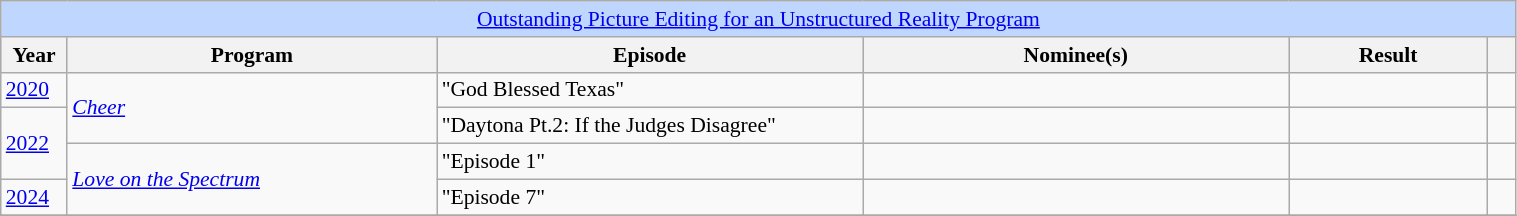<table class="wikitable plainrowheaders" style="font-size: 90%" width=80%>
<tr --- bgcolor="#bfd7ff">
<td colspan=6 align=center><a href='#'>Outstanding Picture Editing for an Unstructured Reality Program</a></td>
</tr>
<tr --- bgcolor="#bfd7ff">
<th scope="col" style="width:1%;">Year</th>
<th scope="col" style="width:13%;">Program</th>
<th scope="col" style="width:15%;">Episode</th>
<th scope="col" style="width:15%;">Nominee(s)</th>
<th scope="col" style="width:7%;">Result</th>
<th scope="col" style="width:1%;"></th>
</tr>
<tr>
<td><a href='#'>2020</a></td>
<td rowspan="2"><em><a href='#'>Cheer</a></em></td>
<td>"God Blessed Texas"</td>
<td></td>
<td></td>
<td></td>
</tr>
<tr>
<td rowspan="2"><a href='#'>2022</a></td>
<td>"Daytona Pt.2: If the Judges Disagree"</td>
<td></td>
<td></td>
<td></td>
</tr>
<tr>
<td rowspan="2"><em><a href='#'>Love on the Spectrum</a></em></td>
<td>"Episode 1"</td>
<td></td>
<td></td>
<td></td>
</tr>
<tr>
<td><a href='#'>2024</a></td>
<td>"Episode 7"</td>
<td></td>
<td></td>
<td></td>
</tr>
<tr>
</tr>
</table>
